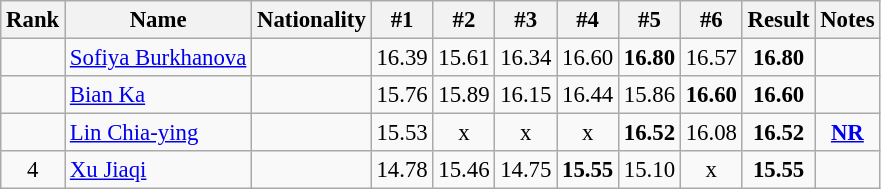<table class="wikitable sortable" style="text-align:center;font-size:95%">
<tr>
<th>Rank</th>
<th>Name</th>
<th>Nationality</th>
<th>#1</th>
<th>#2</th>
<th>#3</th>
<th>#4</th>
<th>#5</th>
<th>#6</th>
<th>Result</th>
<th>Notes</th>
</tr>
<tr>
<td></td>
<td align=left><a href='#'>Sofiya Burkhanova</a></td>
<td align=left></td>
<td>16.39</td>
<td>15.61</td>
<td>16.34</td>
<td>16.60</td>
<td><strong>16.80</strong></td>
<td>16.57</td>
<td><strong>16.80</strong></td>
<td></td>
</tr>
<tr>
<td></td>
<td align=left><a href='#'>Bian Ka</a></td>
<td align=left></td>
<td>15.76</td>
<td>15.89</td>
<td>16.15</td>
<td>16.44</td>
<td>15.86</td>
<td><strong>16.60</strong></td>
<td><strong>16.60</strong></td>
<td></td>
</tr>
<tr>
<td></td>
<td align=left><a href='#'>Lin Chia-ying</a></td>
<td align=left></td>
<td>15.53</td>
<td>x</td>
<td>x</td>
<td>x</td>
<td><strong>16.52</strong></td>
<td>16.08</td>
<td><strong>16.52</strong></td>
<td><strong><a href='#'>NR</a></strong></td>
</tr>
<tr>
<td>4</td>
<td align=left><a href='#'>Xu Jiaqi</a></td>
<td align=left></td>
<td>14.78</td>
<td>15.46</td>
<td>14.75</td>
<td><strong>15.55</strong></td>
<td>15.10</td>
<td>x</td>
<td><strong>15.55</strong></td>
<td></td>
</tr>
</table>
